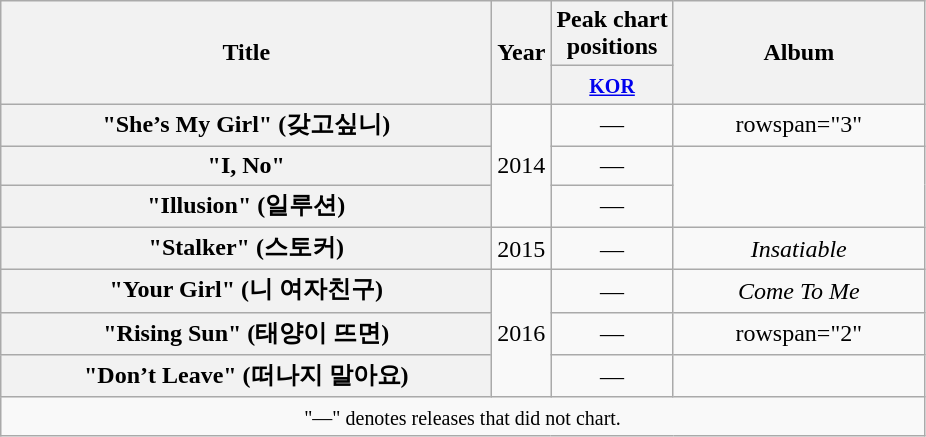<table class="wikitable plainrowheaders" style="text-align:center;" border="1">
<tr>
<th scope="col" rowspan="2" style="width:20em;">Title</th>
<th scope="col" rowspan="2">Year</th>
<th scope="col" colspan="1">Peak chart <br> positions</th>
<th scope="col" rowspan="2" style="width:10em;">Album</th>
</tr>
<tr>
<th><small><a href='#'>KOR</a></small><br></th>
</tr>
<tr>
<th scope="row">"She’s My Girl" (갖고싶니)</th>
<td rowspan="3">2014</td>
<td>—</td>
<td>rowspan="3" </td>
</tr>
<tr>
<th scope="row">"I, No"</th>
<td>—</td>
</tr>
<tr>
<th scope="row">"Illusion" (일루션)</th>
<td>—</td>
</tr>
<tr>
<th scope="row">"Stalker" (스토커)</th>
<td>2015</td>
<td>—</td>
<td><em>Insatiable</em></td>
</tr>
<tr>
<th scope="row">"Your Girl" (니 여자친구)</th>
<td rowspan="3">2016</td>
<td>—</td>
<td><em>Come To Me</em></td>
</tr>
<tr>
<th scope="row">"Rising Sun" (태양이 뜨면)</th>
<td>—</td>
<td>rowspan="2" </td>
</tr>
<tr>
<th scope="row">"Don’t Leave" (떠나지 말아요)</th>
<td>—</td>
</tr>
<tr>
<td colspan="5" align="center"><small>"—" denotes releases that did not chart.</small></td>
</tr>
</table>
